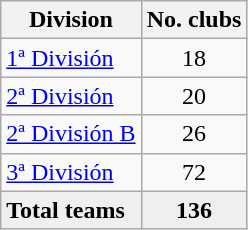<table class="wikitable">
<tr>
<th>Division</th>
<th>No. clubs</th>
</tr>
<tr>
<td><a href='#'>1ª División</a></td>
<td align=center>18</td>
</tr>
<tr>
<td><a href='#'>2ª División</a></td>
<td align=center>20</td>
</tr>
<tr>
<td><a href='#'>2ª División B</a></td>
<td align=center>26</td>
</tr>
<tr>
<td><a href='#'>3ª División</a></td>
<td align=center>72</td>
</tr>
<tr style="background:#efefef; font-weight:bold;">
<td>Total teams</td>
<td align=center>136</td>
</tr>
</table>
